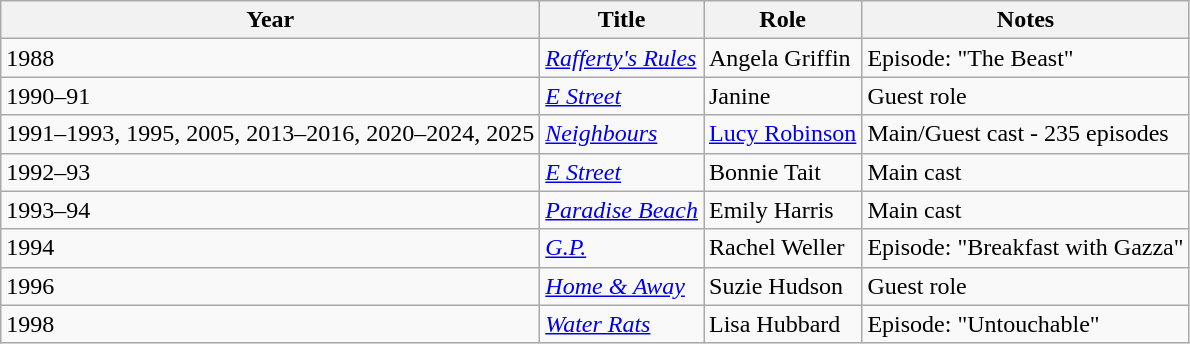<table class="wikitable plainrowheaders sortable">
<tr>
<th scope="col">Year</th>
<th scope="col">Title</th>
<th scope="col">Role</th>
<th class="unsortable">Notes</th>
</tr>
<tr>
<td>1988</td>
<td><em><a href='#'>Rafferty's Rules</a></em></td>
<td>Angela Griffin</td>
<td>Episode: "The Beast"</td>
</tr>
<tr>
<td>1990–91</td>
<td><em><a href='#'>E Street</a></em></td>
<td>Janine</td>
<td>Guest role</td>
</tr>
<tr>
<td>1991–1993, 1995, 2005, 2013–2016, 2020–2024, 2025</td>
<td><em><a href='#'>Neighbours</a></em></td>
<td><a href='#'>Lucy Robinson</a></td>
<td>Main/Guest cast - 235 episodes</td>
</tr>
<tr>
<td>1992–93</td>
<td><em><a href='#'>E Street</a></em></td>
<td>Bonnie Tait</td>
<td>Main cast</td>
</tr>
<tr>
<td>1993–94</td>
<td><em><a href='#'>Paradise Beach</a></em></td>
<td>Emily Harris</td>
<td>Main cast</td>
</tr>
<tr>
<td>1994</td>
<td><em><a href='#'>G.P.</a></em></td>
<td>Rachel Weller</td>
<td>Episode: "Breakfast with Gazza"</td>
</tr>
<tr>
<td>1996</td>
<td><em><a href='#'>Home & Away</a></em></td>
<td>Suzie Hudson</td>
<td>Guest role</td>
</tr>
<tr>
<td>1998</td>
<td><em><a href='#'>Water Rats</a></em></td>
<td>Lisa Hubbard</td>
<td>Episode: "Untouchable"</td>
</tr>
</table>
